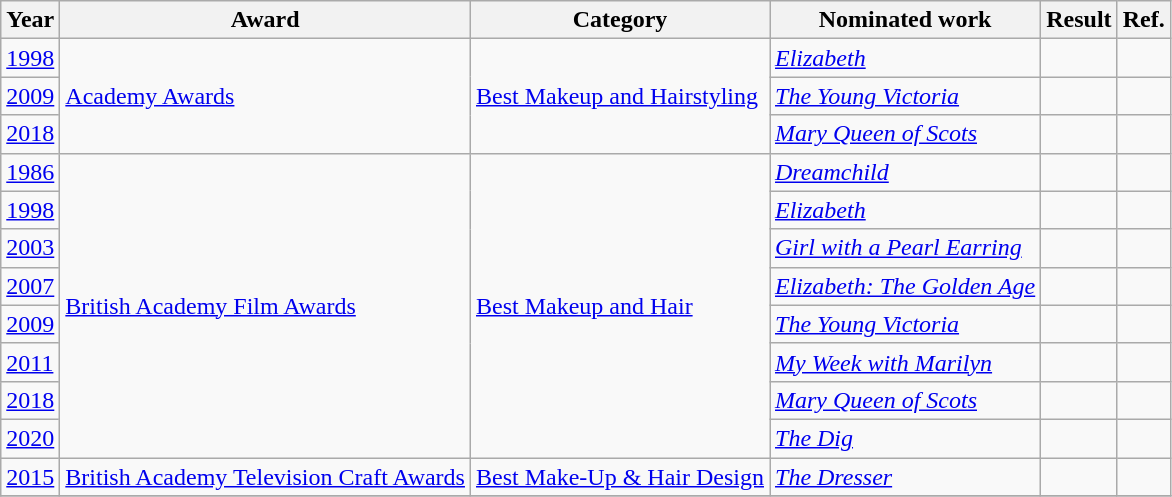<table class="wikitable">
<tr>
<th>Year</th>
<th>Award</th>
<th>Category</th>
<th>Nominated work</th>
<th>Result</th>
<th>Ref.</th>
</tr>
<tr>
<td><a href='#'>1998</a></td>
<td rowspan=3><a href='#'>Academy Awards</a></td>
<td rowspan=3><a href='#'>Best Makeup and Hairstyling</a></td>
<td><em><a href='#'>Elizabeth</a></em></td>
<td></td>
<td></td>
</tr>
<tr>
<td><a href='#'>2009</a></td>
<td><em><a href='#'>The Young Victoria</a></em></td>
<td></td>
<td></td>
</tr>
<tr>
<td><a href='#'>2018</a></td>
<td><em><a href='#'>Mary Queen of Scots</a></em></td>
<td></td>
<td></td>
</tr>
<tr>
<td><a href='#'>1986</a></td>
<td rowspan=8><a href='#'>British Academy Film Awards</a></td>
<td rowspan=8><a href='#'>Best Makeup and Hair</a></td>
<td><em><a href='#'>Dreamchild</a></em></td>
<td></td>
<td></td>
</tr>
<tr>
<td><a href='#'>1998</a></td>
<td><em><a href='#'>Elizabeth</a></em></td>
<td></td>
<td></td>
</tr>
<tr>
<td><a href='#'>2003</a></td>
<td><em><a href='#'>Girl with a Pearl Earring</a></em></td>
<td></td>
<td></td>
</tr>
<tr>
<td><a href='#'>2007</a></td>
<td><em><a href='#'>Elizabeth: The Golden Age</a></em></td>
<td></td>
<td></td>
</tr>
<tr>
<td><a href='#'>2009</a></td>
<td><em><a href='#'>The Young Victoria</a></em></td>
<td></td>
<td></td>
</tr>
<tr>
<td><a href='#'>2011</a></td>
<td><em><a href='#'>My Week with Marilyn</a></em></td>
<td></td>
<td></td>
</tr>
<tr>
<td><a href='#'>2018</a></td>
<td><em><a href='#'>Mary Queen of Scots</a></em></td>
<td></td>
<td></td>
</tr>
<tr>
<td><a href='#'>2020</a></td>
<td><em><a href='#'>The Dig</a></em></td>
<td></td>
<td></td>
</tr>
<tr>
<td><a href='#'>2015</a></td>
<td><a href='#'>British Academy Television Craft Awards</a></td>
<td><a href='#'>Best Make-Up & Hair Design</a></td>
<td><em><a href='#'>The Dresser</a></em></td>
<td></td>
<td></td>
</tr>
<tr>
</tr>
</table>
